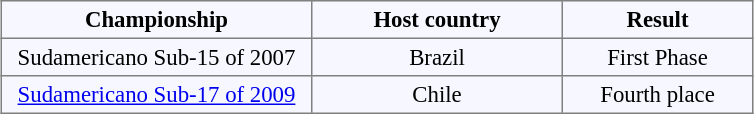<table align="center" bgcolor="#f7f8ff" border="1" cellpadding="3" cellspacing="0" class="" style="font-size: 95%; border: gray solid 1px; border-collapse: collapse;">
<tr>
<th width="200">Championship</th>
<th width="160">Host country</th>
<th width="120">Result</th>
</tr>
<tr align="center">
<td>Sudamericano Sub-15 of 2007</td>
<td>Brazil</td>
<td>First Phase</td>
</tr>
<tr align="center">
<td><a href='#'>Sudamericano Sub-17 of 2009</a></td>
<td>Chile</td>
<td>Fourth place</td>
</tr>
</table>
